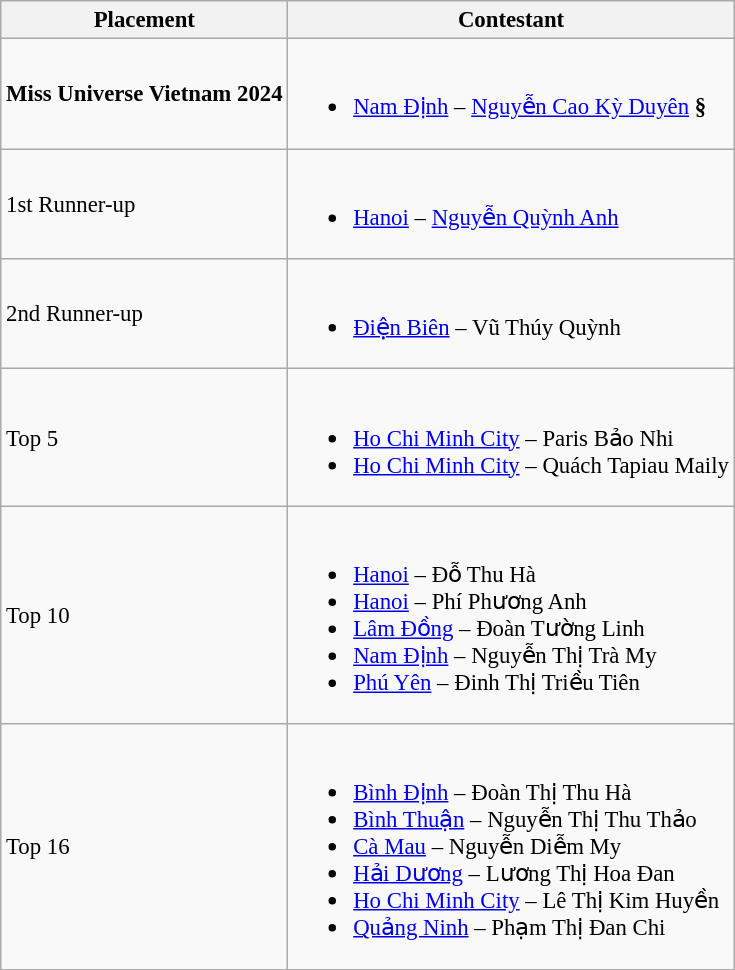<table class="wikitable sortable" style="font-size: 95%;">
<tr>
<th>Placement</th>
<th>Contestant</th>
</tr>
<tr>
<td><strong>Miss Universe Vietnam 2024</strong></td>
<td><br><ul><li><a href='#'>Nam Định</a> – <a href='#'>Nguyễn Cao Kỳ Duyên</a> <strong>§</strong></li></ul></td>
</tr>
<tr>
<td>1st Runner-up</td>
<td><br><ul><li><a href='#'>Hanoi</a> – <a href='#'>Nguyễn Quỳnh Anh</a></li></ul></td>
</tr>
<tr>
<td>2nd Runner-up</td>
<td><br><ul><li><a href='#'>Điện Biên</a> – Vũ Thúy Quỳnh</li></ul></td>
</tr>
<tr>
<td>Top 5</td>
<td><br><ul><li><a href='#'>Ho Chi Minh City</a> – Paris Bảo Nhi</li><li><a href='#'>Ho Chi Minh City</a> – Quách Tapiau Maily</li></ul></td>
</tr>
<tr>
<td>Top 10</td>
<td><br><ul><li><a href='#'>Hanoi</a> – Đỗ Thu Hà</li><li><a href='#'>Hanoi</a> – Phí Phương Anh</li><li><a href='#'>Lâm Đồng</a> – Đoàn Tường Linh</li><li><a href='#'>Nam Định</a> – Nguyễn Thị Trà My</li><li><a href='#'>Phú Yên</a> – Đinh Thị Triều Tiên</li></ul></td>
</tr>
<tr>
<td>Top 16</td>
<td><br><ul><li><a href='#'>Bình Định</a> – Đoàn Thị Thu Hà</li><li><a href='#'>Bình Thuận</a> – Nguyễn Thị Thu Thảo</li><li><a href='#'>Cà Mau</a> – Nguyễn Diễm My</li><li><a href='#'>Hải Dương</a> – Lương Thị Hoa Đan</li><li><a href='#'>Ho Chi Minh City</a> – Lê Thị Kim Huyền</li><li><a href='#'>Quảng Ninh</a> – Phạm Thị Đan Chi</li></ul></td>
</tr>
</table>
